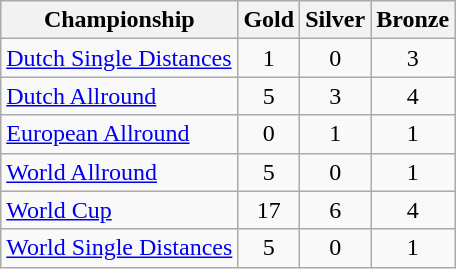<table class="wikitable vatop" style="text-align:center">
<tr>
<th>Championship</th>
<th>Gold <br> </th>
<th>Silver <br> </th>
<th>Bronze <br> </th>
</tr>
<tr>
<td style="text-align:left"><a href='#'>Dutch Single Distances</a></td>
<td>1</td>
<td>0</td>
<td>3</td>
</tr>
<tr>
<td style="text-align:left"><a href='#'>Dutch Allround</a></td>
<td>5</td>
<td>3</td>
<td>4</td>
</tr>
<tr>
<td style="text-align:left"><a href='#'>European Allround</a></td>
<td>0</td>
<td>1</td>
<td>1</td>
</tr>
<tr>
<td style="text-align:left"><a href='#'>World Allround</a></td>
<td>5</td>
<td>0</td>
<td>1</td>
</tr>
<tr>
<td style="text-align:left"><a href='#'>World Cup</a></td>
<td>17</td>
<td>6</td>
<td>4</td>
</tr>
<tr>
<td style="text-align:left"><a href='#'>World Single Distances</a></td>
<td>5</td>
<td>0</td>
<td>1</td>
</tr>
</table>
